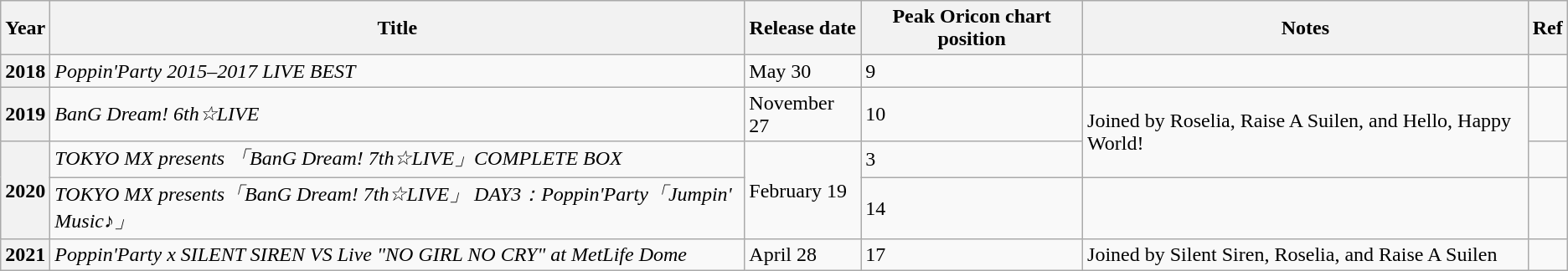<table class="wikitable" text-align: center>
<tr>
<th>Year</th>
<th>Title</th>
<th>Release date</th>
<th>Peak Oricon chart position</th>
<th>Notes</th>
<th>Ref</th>
</tr>
<tr>
<th>2018</th>
<td><em>Poppin'Party 2015–2017 LIVE BEST</em></td>
<td>May 30</td>
<td>9</td>
<td></td>
<td></td>
</tr>
<tr>
<th>2019</th>
<td><em>BanG Dream! 6th☆LIVE</em></td>
<td>November 27</td>
<td>10</td>
<td rowspan=2>Joined by Roselia, Raise A Suilen, and Hello, Happy World!</td>
<td></td>
</tr>
<tr>
<th rowspan=2>2020</th>
<td><em>TOKYO MX presents 「BanG Dream! 7th☆LIVE」COMPLETE BOX</em></td>
<td rowspan=2>February 19</td>
<td>3</td>
<td></td>
</tr>
<tr>
<td><em>TOKYO MX presents「BanG Dream! 7th☆LIVE」 DAY3：Poppin'Party「Jumpin' Music♪」</em></td>
<td>14</td>
<td></td>
<td></td>
</tr>
<tr>
<th>2021</th>
<td><em>Poppin'Party x SILENT SIREN VS Live "NO GIRL NO CRY" at MetLife Dome</em></td>
<td>April 28</td>
<td>17</td>
<td>Joined by Silent Siren, Roselia, and Raise A Suilen</td>
<td></td>
</tr>
</table>
